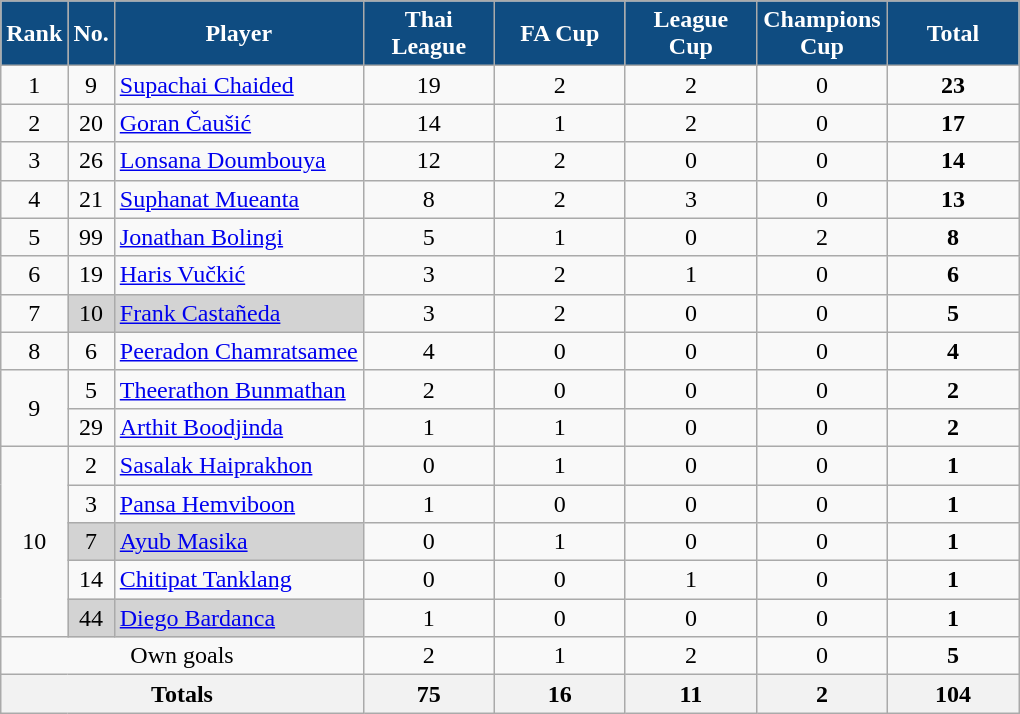<table class="wikitable sortable alternance" style="text-align: center;">
<tr>
<th style="background:#0F4C81; color: white; text-align:center;">Rank</th>
<th style="background:#0F4C81; color: white; text-align:center;">No.</th>
<th style="background:#0F4C81; color: white; text-align:center;">Player</th>
<th width=80 style="background:#0F4C81; color: white; text-align:center;">Thai League</th>
<th width=80 style="background:#0F4C81; color: white; text-align:center;">FA Cup</th>
<th width=80 style="background:#0F4C81; color: white; text-align:center;">League Cup</th>
<th width=80 style="background:#0F4C81; color: white; text-align:center;">Champions Cup</th>
<th width=80 style="background:#0F4C81; color: white; text-align:center;">Total</th>
</tr>
<tr>
<td>1</td>
<td>9</td>
<td align="left"> <a href='#'>Supachai Chaided</a></td>
<td>19</td>
<td>2</td>
<td>2</td>
<td>0</td>
<td><strong>23</strong></td>
</tr>
<tr>
<td>2</td>
<td>20</td>
<td align="left"> <a href='#'>Goran Čaušić</a></td>
<td>14</td>
<td>1</td>
<td>2</td>
<td>0</td>
<td><strong>17</strong></td>
</tr>
<tr>
<td>3</td>
<td>26</td>
<td align="left"> <a href='#'>Lonsana Doumbouya</a></td>
<td>12</td>
<td>2</td>
<td>0</td>
<td>0</td>
<td><strong>14</strong></td>
</tr>
<tr>
<td>4</td>
<td>21</td>
<td align="left"> <a href='#'>Suphanat Mueanta</a></td>
<td>8</td>
<td>2</td>
<td>3</td>
<td>0</td>
<td><strong>13</strong></td>
</tr>
<tr>
<td>5</td>
<td>99</td>
<td align="left"> <a href='#'>Jonathan Bolingi</a></td>
<td>5</td>
<td>1</td>
<td>0</td>
<td>2</td>
<td><strong>8</strong></td>
</tr>
<tr>
<td>6</td>
<td>19</td>
<td align="left"> <a href='#'>Haris Vučkić</a></td>
<td>3</td>
<td>2</td>
<td>1</td>
<td>0</td>
<td><strong>6</strong></td>
</tr>
<tr>
<td>7</td>
<td style="background:lightgrey;">10</td>
<td align="left" style="background:lightgrey;"> <a href='#'>Frank Castañeda</a></td>
<td>3</td>
<td>2</td>
<td>0</td>
<td>0</td>
<td><strong>5</strong></td>
</tr>
<tr>
<td>8</td>
<td>6</td>
<td align="left"> <a href='#'>Peeradon Chamratsamee</a></td>
<td>4</td>
<td>0</td>
<td>0</td>
<td>0</td>
<td><strong>4</strong></td>
</tr>
<tr>
<td rowspan=2>9</td>
<td>5</td>
<td align="left"> <a href='#'>Theerathon Bunmathan</a></td>
<td>2</td>
<td>0</td>
<td>0</td>
<td>0</td>
<td><strong>2</strong></td>
</tr>
<tr>
<td>29</td>
<td align="left"> <a href='#'>Arthit Boodjinda</a></td>
<td>1</td>
<td>1</td>
<td>0</td>
<td>0</td>
<td><strong>2</strong></td>
</tr>
<tr>
<td rowspan=5>10</td>
<td>2</td>
<td align="left"> <a href='#'>Sasalak Haiprakhon</a></td>
<td>0</td>
<td>1</td>
<td>0</td>
<td>0</td>
<td><strong>1</strong></td>
</tr>
<tr>
<td>3</td>
<td align="left"> <a href='#'>Pansa Hemviboon</a></td>
<td>1</td>
<td>0</td>
<td>0</td>
<td>0</td>
<td><strong>1</strong></td>
</tr>
<tr>
<td style="background:lightgrey;">7</td>
<td align="left" style="background:lightgrey;"> <a href='#'>Ayub Masika</a></td>
<td>0</td>
<td>1</td>
<td>0</td>
<td>0</td>
<td><strong>1</strong></td>
</tr>
<tr>
<td>14</td>
<td align="left"> <a href='#'>Chitipat Tanklang</a></td>
<td>0</td>
<td>0</td>
<td>1</td>
<td>0</td>
<td><strong>1</strong></td>
</tr>
<tr>
<td style="background:lightgrey;">44</td>
<td align="left" style="background:lightgrey;"> <a href='#'>Diego Bardanca</a></td>
<td>1</td>
<td>0</td>
<td>0</td>
<td>0</td>
<td><strong>1</strong></td>
</tr>
<tr>
<td colspan=3>Own goals</td>
<td>2</td>
<td>1</td>
<td>2</td>
<td>0</td>
<td><strong>5</strong></td>
</tr>
<tr class="sortbottom">
<th colspan="3">Totals</th>
<th>75</th>
<th>16</th>
<th>11</th>
<th>2</th>
<th><strong>104</strong></th>
</tr>
</table>
